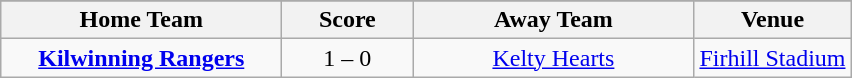<table class="wikitable" style="text-align: center">
<tr>
</tr>
<tr>
<th width=180>Home Team</th>
<th width=80>Score</th>
<th width=180>Away Team</th>
<th>Venue</th>
</tr>
<tr>
<td><strong><a href='#'>Kilwinning Rangers</a></strong></td>
<td>1 – 0</td>
<td><a href='#'>Kelty Hearts</a></td>
<td><a href='#'>Firhill Stadium</a></td>
</tr>
</table>
